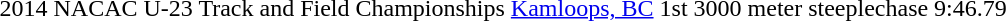<table>
<tr>
<td>2014</td>
<td>NACAC U-23 Track and Field Championships</td>
<td><a href='#'>Kamloops, BC</a></td>
<td>1st</td>
<td>3000 meter steeplechase</td>
<td>9:46.79</td>
</tr>
</table>
